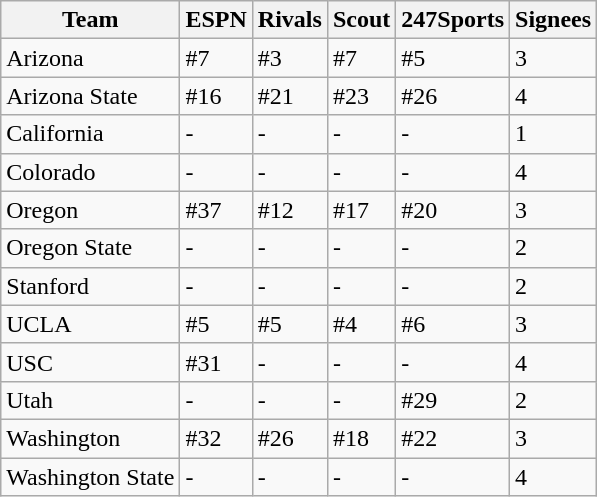<table class="wikitable">
<tr>
<th>Team</th>
<th>ESPN</th>
<th>Rivals</th>
<th>Scout</th>
<th>247Sports</th>
<th>Signees</th>
</tr>
<tr>
<td>Arizona</td>
<td>#7</td>
<td>#3</td>
<td>#7</td>
<td>#5</td>
<td>3</td>
</tr>
<tr>
<td>Arizona State</td>
<td>#16</td>
<td>#21</td>
<td>#23</td>
<td>#26</td>
<td>4</td>
</tr>
<tr>
<td>California</td>
<td>-</td>
<td>-</td>
<td>-</td>
<td>-</td>
<td>1</td>
</tr>
<tr>
<td>Colorado</td>
<td>-</td>
<td>-</td>
<td>-</td>
<td>-</td>
<td>4</td>
</tr>
<tr>
<td>Oregon</td>
<td>#37</td>
<td>#12</td>
<td>#17</td>
<td>#20</td>
<td>3</td>
</tr>
<tr>
<td>Oregon State</td>
<td>-</td>
<td>-</td>
<td>-</td>
<td>-</td>
<td>2</td>
</tr>
<tr>
<td>Stanford</td>
<td>-</td>
<td>-</td>
<td>-</td>
<td>-</td>
<td>2</td>
</tr>
<tr>
<td>UCLA</td>
<td>#5</td>
<td>#5</td>
<td>#4</td>
<td>#6</td>
<td>3</td>
</tr>
<tr>
<td>USC</td>
<td>#31</td>
<td>-</td>
<td>-</td>
<td>-</td>
<td>4</td>
</tr>
<tr>
<td>Utah</td>
<td>-</td>
<td>-</td>
<td>-</td>
<td>#29</td>
<td>2</td>
</tr>
<tr>
<td>Washington</td>
<td>#32</td>
<td>#26</td>
<td>#18</td>
<td>#22</td>
<td>3</td>
</tr>
<tr>
<td>Washington State</td>
<td>-</td>
<td>-</td>
<td>-</td>
<td>-</td>
<td>4</td>
</tr>
</table>
